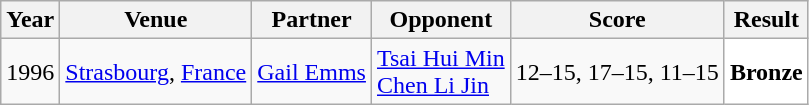<table class="wikitable">
<tr>
<th>Year</th>
<th>Venue</th>
<th>Partner</th>
<th>Opponent</th>
<th>Score</th>
<th>Result</th>
</tr>
<tr>
<td align="center">1996</td>
<td align="left"><a href='#'>Strasbourg</a>, <a href='#'>France</a></td>
<td align="left"> <a href='#'>Gail Emms</a></td>
<td align="left"> <a href='#'>Tsai Hui Min</a> <br>  <a href='#'>Chen Li Jin</a></td>
<td align="left">12–15, 17–15, 11–15</td>
<td style="text-align:left; background:white"> <strong>Bronze</strong></td>
</tr>
</table>
